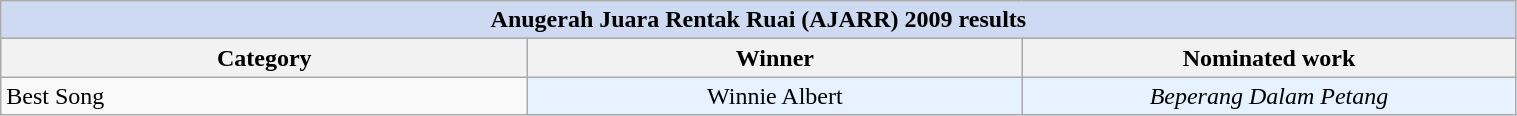<table class="wikitable" style="width:80%; text-align:center;">
<tr style="background:#cedaf2;">
<td Colspan="5"><strong>Anugerah Juara Rentak Ruai (AJARR) 2009 results</strong></td>
</tr>
<tr>
<th style="width:16%;">Category</th>
<th style="width:15%;">Winner</th>
<th style="width:15%;">Nominated work</th>
</tr>
<tr>
<td style="text-align:left;">Best Song</td>
<td Style="background:#E6F2FF;">Winnie Albert</td>
<td Style="background:#E6F2FF;"><em>Beperang Dalam Petang</em></td>
</tr>
</table>
